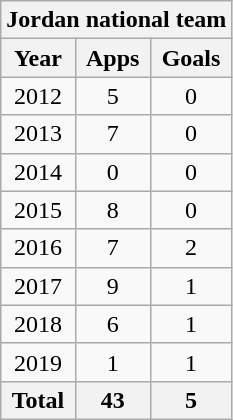<table class="wikitable" style="text-align:center">
<tr>
<th colspan=3>Jordan national team</th>
</tr>
<tr>
<th>Year</th>
<th>Apps</th>
<th>Goals</th>
</tr>
<tr>
<td>2012</td>
<td>5</td>
<td>0</td>
</tr>
<tr>
<td>2013</td>
<td>7</td>
<td>0</td>
</tr>
<tr>
<td>2014</td>
<td>0</td>
<td>0</td>
</tr>
<tr>
<td>2015</td>
<td>8</td>
<td>0</td>
</tr>
<tr>
<td>2016</td>
<td>7</td>
<td>2</td>
</tr>
<tr>
<td>2017</td>
<td>9</td>
<td>1</td>
</tr>
<tr>
<td>2018</td>
<td>6</td>
<td>1</td>
</tr>
<tr>
<td>2019</td>
<td>1</td>
<td>1</td>
</tr>
<tr>
<th>Total</th>
<th>43</th>
<th>5</th>
</tr>
</table>
